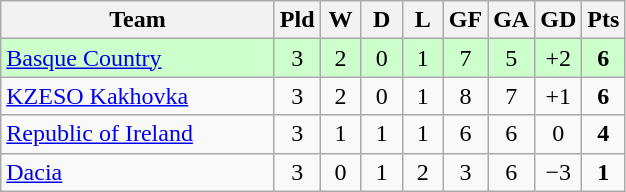<table class="wikitable" style="text-align:center;">
<tr>
<th width=175>Team</th>
<th width=20 abbr="Played">Pld</th>
<th width=20 abbr="Won">W</th>
<th width=20 abbr="Drawn">D</th>
<th width=20 abbr="Lost">L</th>
<th width=20 abbr="Goals for">GF</th>
<th width=20 abbr="Goals against">GA</th>
<th width=20 abbr="Goal difference">GD</th>
<th width=20 abbr="Points">Pts</th>
</tr>
<tr bgcolor=#ccffcc>
<td align=left> <a href='#'>Basque Country</a></td>
<td>3</td>
<td>2</td>
<td>0</td>
<td>1</td>
<td>7</td>
<td>5</td>
<td>+2</td>
<td><strong>6</strong></td>
</tr>
<tr>
<td align=left> <a href='#'>KZESO Kakhovka</a></td>
<td>3</td>
<td>2</td>
<td>0</td>
<td>1</td>
<td>8</td>
<td>7</td>
<td>+1</td>
<td><strong>6</strong></td>
</tr>
<tr>
<td align=left> <a href='#'>Republic of Ireland</a></td>
<td>3</td>
<td>1</td>
<td>1</td>
<td>1</td>
<td>6</td>
<td>6</td>
<td>0</td>
<td><strong>4</strong></td>
</tr>
<tr>
<td align=left> <a href='#'>Dacia</a></td>
<td>3</td>
<td>0</td>
<td>1</td>
<td>2</td>
<td>3</td>
<td>6</td>
<td>−3</td>
<td><strong>1</strong></td>
</tr>
</table>
